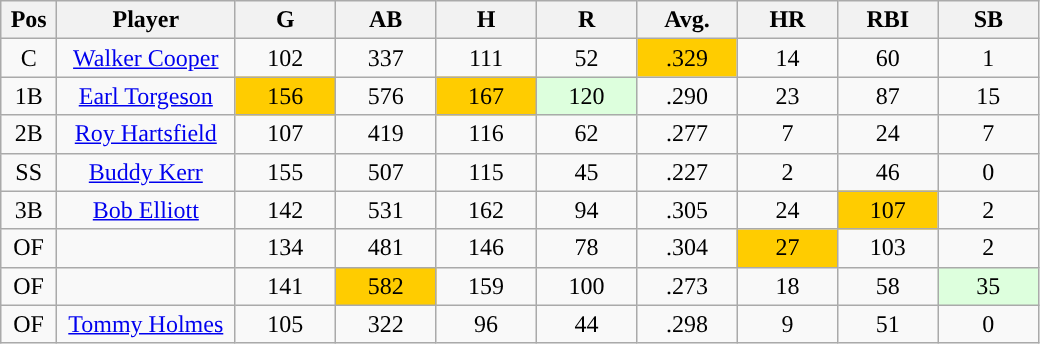<table class="wikitable sortable">
<tr>
<th bgcolor="#DDDDFF" width="5%">Pos</th>
<th bgcolor="#DDDDFF" width="16%">Player</th>
<th bgcolor="#DDDDFF" width="9%">G</th>
<th bgcolor="#DDDDFF" width="9%">AB</th>
<th bgcolor="#DDDDFF" width="9%">H</th>
<th bgcolor="#DDDDFF" width="9%">R</th>
<th bgcolor="#DDDDFF" width="9%">Avg.</th>
<th bgcolor="#DDDDFF" width="9%">HR</th>
<th bgcolor="#DDDDFF" width="9%">RBI</th>
<th bgcolor="#DDDDFF" width="9%">SB</th>
</tr>
<tr align="center">
<td>C</td>
<td><a href='#'>Walker Cooper</a></td>
<td>102</td>
<td>337</td>
<td>111</td>
<td>52</td>
<td style="background:#fc0;">.329</td>
<td>14</td>
<td>60</td>
<td>1</td>
</tr>
<tr align="center">
<td>1B</td>
<td><a href='#'>Earl Torgeson</a></td>
<td style="background:#fc0;">156</td>
<td>576</td>
<td style="background:#fc0;">167</td>
<td style="background:#DDFFDD;">120</td>
<td>.290</td>
<td>23</td>
<td>87</td>
<td>15</td>
</tr>
<tr align="center">
<td>2B</td>
<td><a href='#'>Roy Hartsfield</a></td>
<td>107</td>
<td>419</td>
<td>116</td>
<td>62</td>
<td>.277</td>
<td>7</td>
<td>24</td>
<td>7</td>
</tr>
<tr align="center">
<td>SS</td>
<td><a href='#'>Buddy Kerr</a></td>
<td>155</td>
<td>507</td>
<td>115</td>
<td>45</td>
<td>.227</td>
<td>2</td>
<td>46</td>
<td>0</td>
</tr>
<tr align="center">
<td>3B</td>
<td><a href='#'>Bob Elliott</a></td>
<td>142</td>
<td>531</td>
<td>162</td>
<td>94</td>
<td>.305</td>
<td>24</td>
<td style="background:#fc0;">107</td>
<td>2</td>
</tr>
<tr align="center">
<td>OF</td>
<td></td>
<td>134</td>
<td>481</td>
<td>146</td>
<td>78</td>
<td>.304</td>
<td style="background:#fc0;">27</td>
<td>103</td>
<td>2</td>
</tr>
<tr align="center">
<td>OF</td>
<td></td>
<td>141</td>
<td style="background:#fc0;">582</td>
<td>159</td>
<td>100</td>
<td>.273</td>
<td>18</td>
<td>58</td>
<td style="background:#DDFFDD;">35</td>
</tr>
<tr align="center">
<td>OF</td>
<td><a href='#'>Tommy Holmes</a></td>
<td>105</td>
<td>322</td>
<td>96</td>
<td>44</td>
<td>.298</td>
<td>9</td>
<td>51</td>
<td>0</td>
</tr>
</table>
